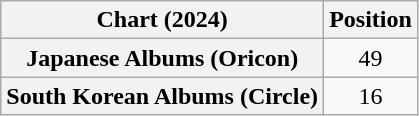<table class="wikitable sortable plainrowheaders" style="text-align:center">
<tr>
<th scope="col">Chart (2024)</th>
<th scope="col">Position</th>
</tr>
<tr>
<th scope="row">Japanese Albums (Oricon)</th>
<td>49</td>
</tr>
<tr>
<th scope="row">South Korean Albums (Circle)</th>
<td>16</td>
</tr>
</table>
